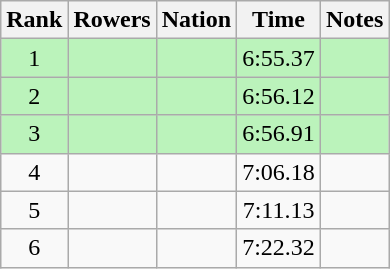<table class="wikitable sortable" style="text-align:center">
<tr>
<th>Rank</th>
<th>Rowers</th>
<th>Nation</th>
<th>Time</th>
<th>Notes</th>
</tr>
<tr bgcolor=bbf3bb>
<td>1</td>
<td align=left data-sort-value="Boeschoten, Willem"></td>
<td align=left></td>
<td>6:55.37</td>
<td></td>
</tr>
<tr bgcolor=bbf3bb>
<td>2</td>
<td align=left data-sort-value="Clay, Henry"></td>
<td align=left></td>
<td>6:56.12</td>
<td></td>
</tr>
<tr bgcolor=bbf3bb>
<td>3</td>
<td align=left data-sort-value="Love, Brian"></td>
<td align=left></td>
<td>6:56.91</td>
<td></td>
</tr>
<tr>
<td>4</td>
<td align=left data-sort-value="Luxford, Ian"></td>
<td align=left></td>
<td>7:06.18</td>
<td></td>
</tr>
<tr>
<td>5</td>
<td align=left data-sort-value="Rasmussen, Mogens"></td>
<td align=left></td>
<td>7:11.13</td>
<td></td>
</tr>
<tr>
<td>6</td>
<td align=left data-sort-value="Bagattini, Raúl"></td>
<td align=left></td>
<td>7:22.32</td>
<td></td>
</tr>
</table>
